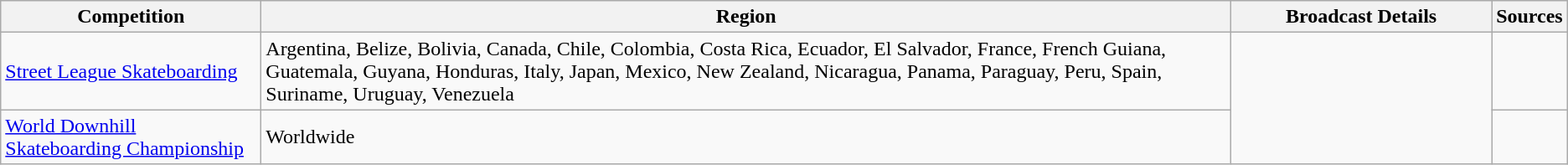<table class="wikitable">
<tr>
<th width="200">Competition</th>
<th>Region</th>
<th width="200">Broadcast Details</th>
<th>Sources</th>
</tr>
<tr>
<td><a href='#'>Street League Skateboarding</a></td>
<td>Argentina, Belize, Bolivia, Canada, Chile, Colombia, Costa Rica, Ecuador, El Salvador, France, French Guiana, Guatemala, Guyana, Honduras, Italy, Japan, Mexico, New Zealand, Nicaragua, Panama, Paraguay, Peru, Spain, Suriname, Uruguay, Venezuela</td>
<td rowspan="2"></td>
<td></td>
</tr>
<tr>
<td><a href='#'>World Downhill Skateboarding Championship</a></td>
<td>Worldwide</td>
<td></td>
</tr>
</table>
